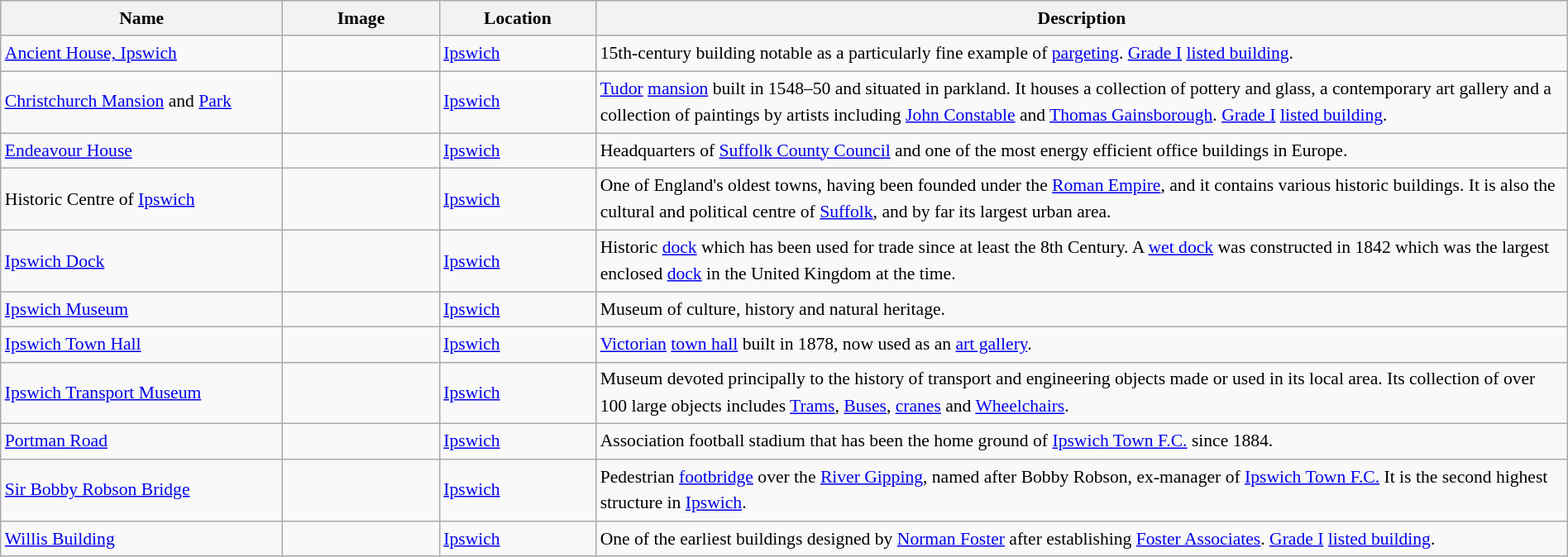<table class="wikitable sortable" style="font-size:90%;width:100%;border:0px;text-align:left;line-height:150%;">
<tr>
<th width="18%">Name</th>
<th width="10%" class="unsortable">Image</th>
<th width="10%">Location</th>
<th width="62%" class="unsortable">Description</th>
</tr>
<tr>
<td><a href='#'>Ancient House, Ipswich</a></td>
<td></td>
<td><a href='#'>Ipswich</a></td>
<td>15th-century building notable as a particularly fine example of <a href='#'>pargeting</a>. <a href='#'>Grade I</a> <a href='#'>listed building</a>.</td>
</tr>
<tr>
<td><a href='#'>Christchurch Mansion</a> and <a href='#'>Park</a></td>
<td></td>
<td><a href='#'>Ipswich</a></td>
<td><a href='#'>Tudor</a> <a href='#'>mansion</a> built in 1548–50 and situated in parkland. It houses a collection of pottery and glass, a contemporary art gallery and a collection of paintings by artists including <a href='#'>John Constable</a> and <a href='#'>Thomas Gainsborough</a>. <a href='#'>Grade I</a> <a href='#'>listed building</a>.</td>
</tr>
<tr>
<td><a href='#'>Endeavour House</a></td>
<td></td>
<td><a href='#'>Ipswich</a></td>
<td>Headquarters of <a href='#'>Suffolk County Council</a> and one of the most energy efficient office buildings in Europe.</td>
</tr>
<tr>
<td>Historic Centre of <a href='#'>Ipswich</a></td>
<td></td>
<td><a href='#'>Ipswich</a></td>
<td>One of England's oldest towns, having been founded under the <a href='#'>Roman Empire</a>, and it contains various historic buildings. It is also the cultural and political centre of <a href='#'>Suffolk</a>, and by far its largest urban area.</td>
</tr>
<tr>
<td><a href='#'>Ipswich Dock</a></td>
<td></td>
<td><a href='#'>Ipswich</a></td>
<td>Historic <a href='#'>dock</a> which has been used for trade since at least the 8th Century. A <a href='#'>wet dock</a> was constructed in 1842 which was the largest enclosed <a href='#'>dock</a> in the United Kingdom at the time.</td>
</tr>
<tr>
<td><a href='#'>Ipswich Museum</a></td>
<td></td>
<td><a href='#'>Ipswich</a></td>
<td>Museum of culture, history and natural heritage.</td>
</tr>
<tr>
<td><a href='#'>Ipswich Town Hall</a></td>
<td></td>
<td><a href='#'>Ipswich</a></td>
<td><a href='#'>Victorian</a> <a href='#'>town hall</a> built in 1878, now used as an <a href='#'>art gallery</a>.</td>
</tr>
<tr>
<td><a href='#'>Ipswich Transport Museum</a></td>
<td></td>
<td><a href='#'>Ipswich</a></td>
<td>Museum devoted principally to the history of transport and engineering objects made or used in its local area. Its collection of over 100 large objects includes <a href='#'>Trams</a>, <a href='#'>Buses</a>, <a href='#'>cranes</a> and <a href='#'>Wheelchairs</a>.</td>
</tr>
<tr>
<td><a href='#'>Portman Road</a></td>
<td></td>
<td><a href='#'>Ipswich</a></td>
<td>Association football stadium that has been the home ground of <a href='#'>Ipswich Town F.C.</a> since 1884.</td>
</tr>
<tr>
<td><a href='#'>Sir Bobby Robson Bridge</a></td>
<td></td>
<td><a href='#'>Ipswich</a></td>
<td>Pedestrian <a href='#'>footbridge</a> over the <a href='#'>River Gipping</a>, named after Bobby Robson, ex-manager of <a href='#'>Ipswich Town F.C.</a> It is the second highest structure in <a href='#'>Ipswich</a>.</td>
</tr>
<tr>
<td><a href='#'>Willis Building</a></td>
<td></td>
<td><a href='#'>Ipswich</a></td>
<td>One of the earliest buildings designed by <a href='#'>Norman Foster</a> after establishing <a href='#'>Foster Associates</a>. <a href='#'>Grade I</a> <a href='#'>listed building</a>.</td>
</tr>
</table>
